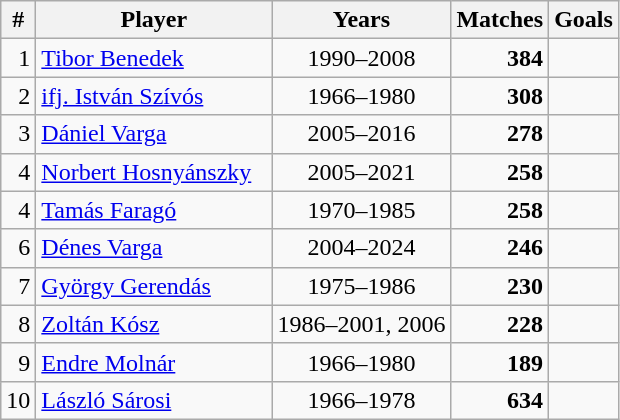<table class="wikitable sortable" style="text-align: right;">
<tr>
<th>#</th>
<th width="150px">Player</th>
<th>Years</th>
<th>Matches</th>
<th>Goals</th>
</tr>
<tr>
<td style="text-align: right;">1</td>
<td style="text-align: left;"><a href='#'>Tibor Benedek</a></td>
<td style="text-align: center;">1990–2008</td>
<td><strong>384</strong></td>
<td></td>
</tr>
<tr>
<td style="text-align: right;">2</td>
<td style="text-align: left;"><a href='#'>ifj. István Szívós</a></td>
<td style="text-align: center;">1966–1980</td>
<td><strong>308</strong></td>
<td></td>
</tr>
<tr>
<td style="text-align: right;">3</td>
<td style="text-align: left;"><a href='#'>Dániel Varga</a></td>
<td style="text-align: center;">2005–2016</td>
<td><strong>278</strong></td>
<td></td>
</tr>
<tr>
<td style="text-align: right;">4</td>
<td style="text-align: left;"><a href='#'>Norbert Hosnyánszky</a></td>
<td style="text-align: center;">2005–2021</td>
<td><strong>258</strong></td>
<td></td>
</tr>
<tr>
<td style="text-align: right;">4</td>
<td style="text-align: left;"><a href='#'>Tamás Faragó</a></td>
<td style="text-align: center;">1970–1985</td>
<td><strong>258</strong></td>
<td></td>
</tr>
<tr>
<td style="text-align: right;">6</td>
<td style="text-align: left;"><a href='#'>Dénes Varga</a></td>
<td style="text-align: center;">2004–2024</td>
<td><strong>246</strong></td>
<td></td>
</tr>
<tr>
<td style="text-align: right;">7</td>
<td style="text-align: left;"><a href='#'>György Gerendás</a></td>
<td style="text-align: center;">1975–1986</td>
<td><strong>230</strong></td>
<td></td>
</tr>
<tr>
<td style="text-align: right;">8</td>
<td style="text-align: left;"><a href='#'>Zoltán Kósz</a></td>
<td style="text-align: center;">1986–2001, 2006</td>
<td><strong>228</strong></td>
<td></td>
</tr>
<tr>
<td style="text-align: right;">9</td>
<td style="text-align: left;"><a href='#'>Endre Molnár</a></td>
<td style="text-align: center;">1966–1980</td>
<td><strong>189</strong></td>
<td></td>
</tr>
<tr>
<td style="text-align: right;">10</td>
<td style="text-align: left;"><a href='#'>László Sárosi</a></td>
<td style="text-align: center;">1966–1978</td>
<td><strong>634</strong></td>
<td></td>
</tr>
</table>
